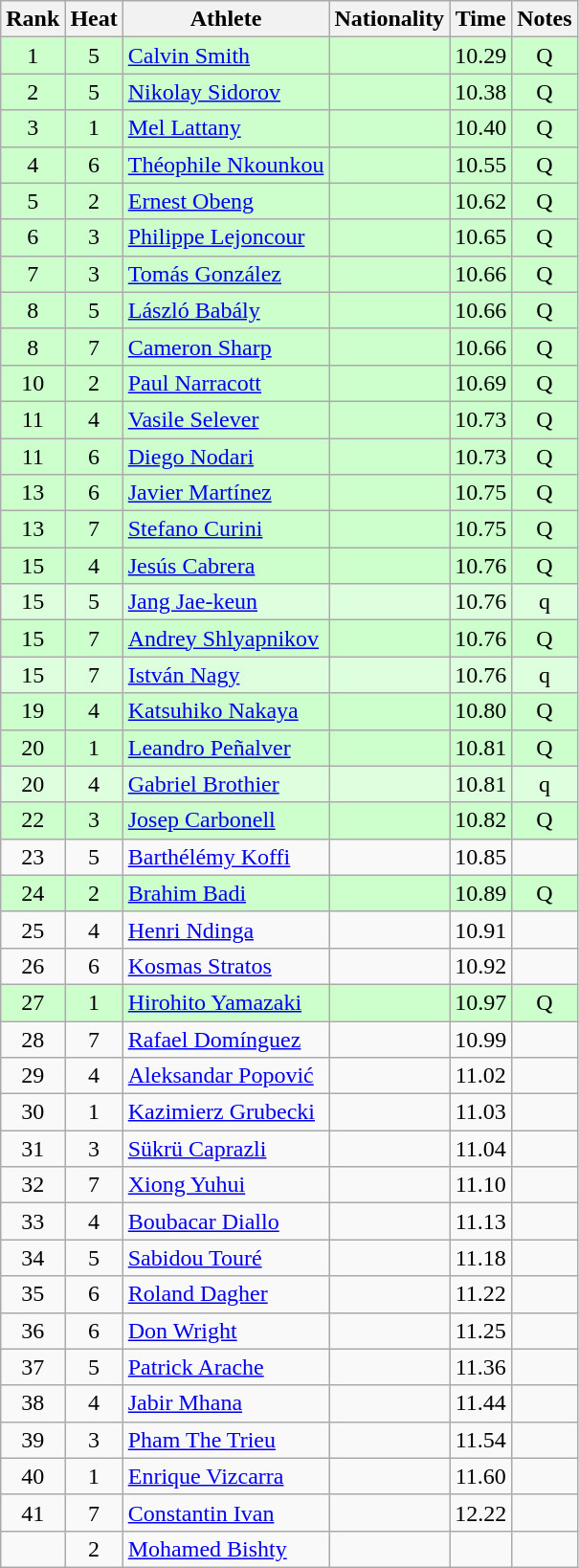<table class="wikitable sortable" style="text-align:center">
<tr>
<th>Rank</th>
<th>Heat</th>
<th>Athlete</th>
<th>Nationality</th>
<th>Time</th>
<th>Notes</th>
</tr>
<tr bgcolor=ccffcc>
<td>1</td>
<td>5</td>
<td align=left><a href='#'>Calvin Smith</a></td>
<td align=left></td>
<td>10.29</td>
<td>Q</td>
</tr>
<tr bgcolor=ccffcc>
<td>2</td>
<td>5</td>
<td align=left><a href='#'>Nikolay Sidorov</a></td>
<td align=left></td>
<td>10.38</td>
<td>Q</td>
</tr>
<tr bgcolor=ccffcc>
<td>3</td>
<td>1</td>
<td align=left><a href='#'>Mel Lattany</a></td>
<td align=left></td>
<td>10.40</td>
<td>Q</td>
</tr>
<tr bgcolor=ccffcc>
<td>4</td>
<td>6</td>
<td align=left><a href='#'>Théophile Nkounkou</a></td>
<td align=left></td>
<td>10.55</td>
<td>Q</td>
</tr>
<tr bgcolor=ccffcc>
<td>5</td>
<td>2</td>
<td align=left><a href='#'>Ernest Obeng</a></td>
<td align=left></td>
<td>10.62</td>
<td>Q</td>
</tr>
<tr bgcolor=ccffcc>
<td>6</td>
<td>3</td>
<td align=left><a href='#'>Philippe Lejoncour</a></td>
<td align=left></td>
<td>10.65</td>
<td>Q</td>
</tr>
<tr bgcolor=ccffcc>
<td>7</td>
<td>3</td>
<td align=left><a href='#'>Tomás González</a></td>
<td align=left></td>
<td>10.66</td>
<td>Q</td>
</tr>
<tr bgcolor=ccffcc>
<td>8</td>
<td>5</td>
<td align=left><a href='#'>László Babály</a></td>
<td align=left></td>
<td>10.66</td>
<td>Q</td>
</tr>
<tr bgcolor=ccffcc>
<td>8</td>
<td>7</td>
<td align=left><a href='#'>Cameron Sharp</a></td>
<td align=left></td>
<td>10.66</td>
<td>Q</td>
</tr>
<tr bgcolor=ccffcc>
<td>10</td>
<td>2</td>
<td align=left><a href='#'>Paul Narracott</a></td>
<td align=left></td>
<td>10.69</td>
<td>Q</td>
</tr>
<tr bgcolor=ccffcc>
<td>11</td>
<td>4</td>
<td align=left><a href='#'>Vasile Selever</a></td>
<td align=left></td>
<td>10.73</td>
<td>Q</td>
</tr>
<tr bgcolor=ccffcc>
<td>11</td>
<td>6</td>
<td align=left><a href='#'>Diego Nodari</a></td>
<td align=left></td>
<td>10.73</td>
<td>Q</td>
</tr>
<tr bgcolor=ccffcc>
<td>13</td>
<td>6</td>
<td align=left><a href='#'>Javier Martínez</a></td>
<td align=left></td>
<td>10.75</td>
<td>Q</td>
</tr>
<tr bgcolor=ccffcc>
<td>13</td>
<td>7</td>
<td align=left><a href='#'>Stefano Curini</a></td>
<td align=left></td>
<td>10.75</td>
<td>Q</td>
</tr>
<tr bgcolor=ccffcc>
<td>15</td>
<td>4</td>
<td align=left><a href='#'>Jesús Cabrera</a></td>
<td align=left></td>
<td>10.76</td>
<td>Q</td>
</tr>
<tr bgcolor=ddffdd>
<td>15</td>
<td>5</td>
<td align=left><a href='#'>Jang Jae-keun</a></td>
<td align=left></td>
<td>10.76</td>
<td>q</td>
</tr>
<tr bgcolor=ccffcc>
<td>15</td>
<td>7</td>
<td align=left><a href='#'>Andrey Shlyapnikov</a></td>
<td align=left></td>
<td>10.76</td>
<td>Q</td>
</tr>
<tr bgcolor=ddffdd>
<td>15</td>
<td>7</td>
<td align=left><a href='#'>István Nagy</a></td>
<td align=left></td>
<td>10.76</td>
<td>q</td>
</tr>
<tr bgcolor=ccffcc>
<td>19</td>
<td>4</td>
<td align=left><a href='#'>Katsuhiko Nakaya</a></td>
<td align=left></td>
<td>10.80</td>
<td>Q</td>
</tr>
<tr bgcolor=ccffcc>
<td>20</td>
<td>1</td>
<td align=left><a href='#'>Leandro Peñalver</a></td>
<td align=left></td>
<td>10.81</td>
<td>Q</td>
</tr>
<tr bgcolor=ddffdd>
<td>20</td>
<td>4</td>
<td align=left><a href='#'>Gabriel Brothier</a></td>
<td align=left></td>
<td>10.81</td>
<td>q</td>
</tr>
<tr bgcolor=ccffcc>
<td>22</td>
<td>3</td>
<td align=left><a href='#'>Josep Carbonell</a></td>
<td align=left></td>
<td>10.82</td>
<td>Q</td>
</tr>
<tr>
<td>23</td>
<td>5</td>
<td align=left><a href='#'>Barthélémy Koffi</a></td>
<td align=left></td>
<td>10.85</td>
<td></td>
</tr>
<tr bgcolor=ccffcc>
<td>24</td>
<td>2</td>
<td align=left><a href='#'>Brahim Badi</a></td>
<td align=left></td>
<td>10.89</td>
<td>Q</td>
</tr>
<tr>
<td>25</td>
<td>4</td>
<td align=left><a href='#'>Henri Ndinga</a></td>
<td align=left></td>
<td>10.91</td>
<td></td>
</tr>
<tr>
<td>26</td>
<td>6</td>
<td align=left><a href='#'>Kosmas Stratos</a></td>
<td align=left></td>
<td>10.92</td>
<td></td>
</tr>
<tr bgcolor=ccffcc>
<td>27</td>
<td>1</td>
<td align=left><a href='#'>Hirohito Yamazaki</a></td>
<td align=left></td>
<td>10.97</td>
<td>Q</td>
</tr>
<tr>
<td>28</td>
<td>7</td>
<td align=left><a href='#'>Rafael Domínguez</a></td>
<td align=left></td>
<td>10.99</td>
<td></td>
</tr>
<tr>
<td>29</td>
<td>4</td>
<td align=left><a href='#'>Aleksandar Popović</a></td>
<td align=left></td>
<td>11.02</td>
<td></td>
</tr>
<tr>
<td>30</td>
<td>1</td>
<td align=left><a href='#'>Kazimierz Grubecki</a></td>
<td align=left></td>
<td>11.03</td>
<td></td>
</tr>
<tr>
<td>31</td>
<td>3</td>
<td align=left><a href='#'>Sükrü Caprazli</a></td>
<td align=left></td>
<td>11.04</td>
<td></td>
</tr>
<tr>
<td>32</td>
<td>7</td>
<td align=left><a href='#'>Xiong Yuhui</a></td>
<td align=left></td>
<td>11.10</td>
<td></td>
</tr>
<tr>
<td>33</td>
<td>4</td>
<td align=left><a href='#'>Boubacar Diallo</a></td>
<td align=left></td>
<td>11.13</td>
<td></td>
</tr>
<tr>
<td>34</td>
<td>5</td>
<td align=left><a href='#'>Sabidou Touré</a></td>
<td align=left></td>
<td>11.18</td>
<td></td>
</tr>
<tr>
<td>35</td>
<td>6</td>
<td align=left><a href='#'>Roland Dagher</a></td>
<td align=left></td>
<td>11.22</td>
<td></td>
</tr>
<tr>
<td>36</td>
<td>6</td>
<td align=left><a href='#'>Don Wright</a></td>
<td align=left></td>
<td>11.25</td>
<td></td>
</tr>
<tr>
<td>37</td>
<td>5</td>
<td align=left><a href='#'>Patrick Arache</a></td>
<td align=left></td>
<td>11.36</td>
<td></td>
</tr>
<tr>
<td>38</td>
<td>4</td>
<td align=left><a href='#'>Jabir Mhana</a></td>
<td align=left></td>
<td>11.44</td>
<td></td>
</tr>
<tr>
<td>39</td>
<td>3</td>
<td align=left><a href='#'>Pham The Trieu</a></td>
<td align=left></td>
<td>11.54</td>
<td></td>
</tr>
<tr>
<td>40</td>
<td>1</td>
<td align=left><a href='#'>Enrique Vizcarra</a></td>
<td align=left></td>
<td>11.60</td>
<td></td>
</tr>
<tr>
<td>41</td>
<td>7</td>
<td align=left><a href='#'>Constantin Ivan</a></td>
<td align=left></td>
<td>12.22</td>
<td></td>
</tr>
<tr>
<td></td>
<td>2</td>
<td align=left><a href='#'>Mohamed Bishty</a></td>
<td align=left></td>
<td></td>
<td></td>
</tr>
</table>
